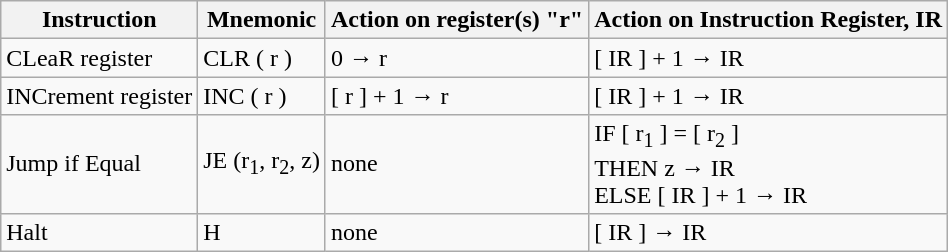<table class="wikitable">
<tr>
<th>Instruction</th>
<th>Mnemonic</th>
<th>Action on register(s) "r"</th>
<th>Action on Instruction Register, IR</th>
</tr>
<tr>
<td>CLeaR register</td>
<td style="text-align:left;">CLR ( r )</td>
<td style="text-align:left;">0 → r</td>
<td style="text-align:left;">[ IR ] + 1 → IR</td>
</tr>
<tr>
<td>INCrement register</td>
<td>INC ( r )</td>
<td style="text-align:left;">[ r ] + 1 → r</td>
<td style="text-align:left;">[ IR ] + 1 → IR</td>
</tr>
<tr>
<td>Jump if Equal</td>
<td>JE (r<sub>1</sub>, r<sub>2</sub>, z)</td>
<td style="text-align:left;">none</td>
<td style="text-align:left;">IF [ r<sub>1</sub> ] = [ r<sub>2</sub> ]<br>THEN z → IR <br>ELSE [ IR ] + 1 → IR</td>
</tr>
<tr>
<td>Halt</td>
<td>H</td>
<td style="text-align:left;">none</td>
<td style="text-align:left;">[ IR ]  → IR</td>
</tr>
</table>
